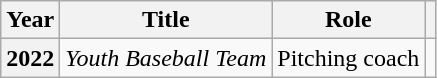<table class="wikitable sortable plainrowheaders">
<tr>
<th scope="col">Year</th>
<th scope="col">Title</th>
<th scope="col">Role</th>
<th scope="col" class="unsortable"></th>
</tr>
<tr>
<th scope="row">2022</th>
<td><em>Youth Baseball Team</em></td>
<td>Pitching coach</td>
<td></td>
</tr>
</table>
